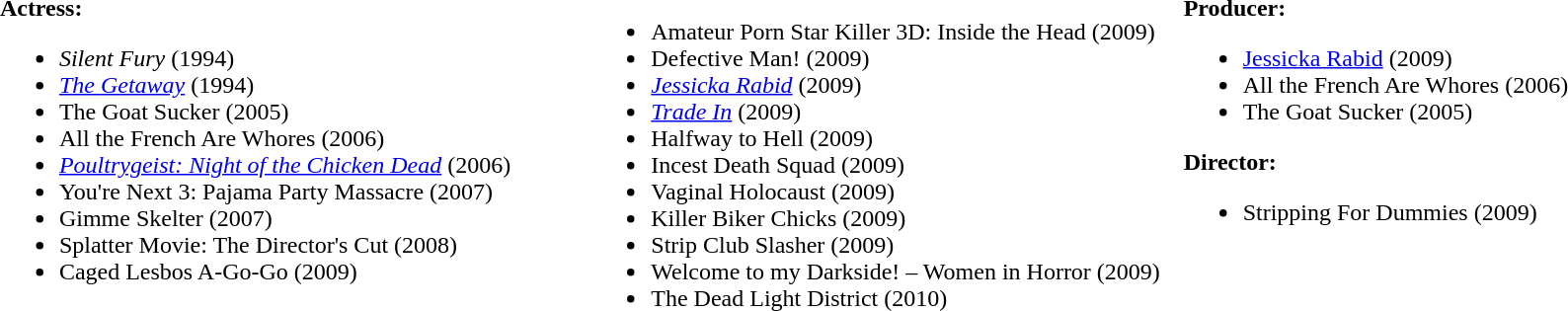<table border="0" width="95%" align="center">
<tr>
<td valign="top" width="25%"><br><strong>Actress:</strong><ul><li><em>Silent Fury</em> (1994)</li><li><em><a href='#'>The Getaway</a></em> (1994)</li><li>The Goat Sucker (2005)</li><li>All the French Are Whores (2006)</li><li><em><a href='#'>Poultrygeist: Night of the Chicken Dead</a></em> (2006)</li><li>You're Next 3: Pajama Party Massacre (2007)</li><li>Gimme Skelter (2007)</li><li>Splatter Movie: The Director's Cut (2008)</li><li>Caged Lesbos A-Go-Go  (2009)</li></ul></td>
<td valign="top" width="25%"><br><ul><li>Amateur Porn Star Killer 3D: Inside the Head (2009)</li><li>Defective Man! (2009)</li><li><em><a href='#'>Jessicka Rabid</a></em> (2009)</li><li><em><a href='#'>Trade In</a></em> (2009)</li><li>Halfway to Hell (2009)</li><li>Incest Death Squad (2009)</li><li>Vaginal Holocaust (2009)</li><li>Killer Biker Chicks (2009)</li><li>Strip Club Slasher (2009)</li><li>Welcome to my Darkside! – Women in Horror (2009)</li><li>The Dead Light District (2010)</li></ul></td>
<td valign="top" width="25%"><br><strong>Producer:</strong><ul><li><a href='#'>Jessicka Rabid</a> (2009)</li><li>All the French Are Whores (2006)</li><li>The Goat Sucker (2005)</li></ul><strong>Director:</strong><ul><li>Stripping For Dummies (2009)</li></ul></td>
</tr>
</table>
